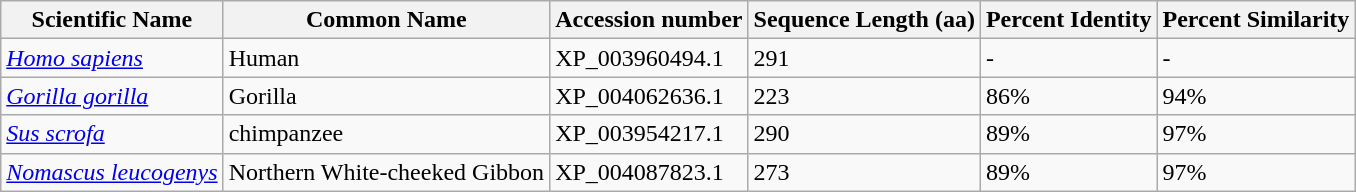<table class="wikitable">
<tr>
<th>Scientific Name</th>
<th>Common Name</th>
<th>Accession number</th>
<th>Sequence Length (aa)</th>
<th>Percent Identity</th>
<th>Percent Similarity</th>
</tr>
<tr>
<td><em><a href='#'>Homo sapiens</a></em></td>
<td>Human</td>
<td>XP_003960494.1</td>
<td>291</td>
<td>-</td>
<td>-</td>
</tr>
<tr>
<td><em><a href='#'>Gorilla gorilla</a></em></td>
<td>Gorilla</td>
<td>XP_004062636.1</td>
<td>223</td>
<td>86%</td>
<td>94%</td>
</tr>
<tr>
<td><em><a href='#'>Sus scrofa</a></em></td>
<td>chimpanzee</td>
<td>XP_003954217.1</td>
<td>290</td>
<td>89%</td>
<td>97%</td>
</tr>
<tr>
<td><em><a href='#'>Nomascus leucogenys</a></em></td>
<td>Northern White-cheeked Gibbon</td>
<td>XP_004087823.1</td>
<td>273</td>
<td>89%</td>
<td>97%</td>
</tr>
</table>
